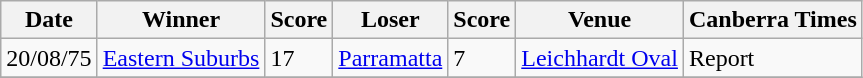<table class="wikitable">
<tr>
<th>Date</th>
<th>Winner</th>
<th>Score</th>
<th>Loser</th>
<th>Score</th>
<th>Venue</th>
<th>Canberra Times</th>
</tr>
<tr>
<td>20/08/75</td>
<td> <a href='#'>Eastern Suburbs</a></td>
<td>17</td>
<td> <a href='#'>Parramatta</a></td>
<td>7</td>
<td><a href='#'>Leichhardt Oval</a></td>
<td>Report</td>
</tr>
<tr>
</tr>
</table>
